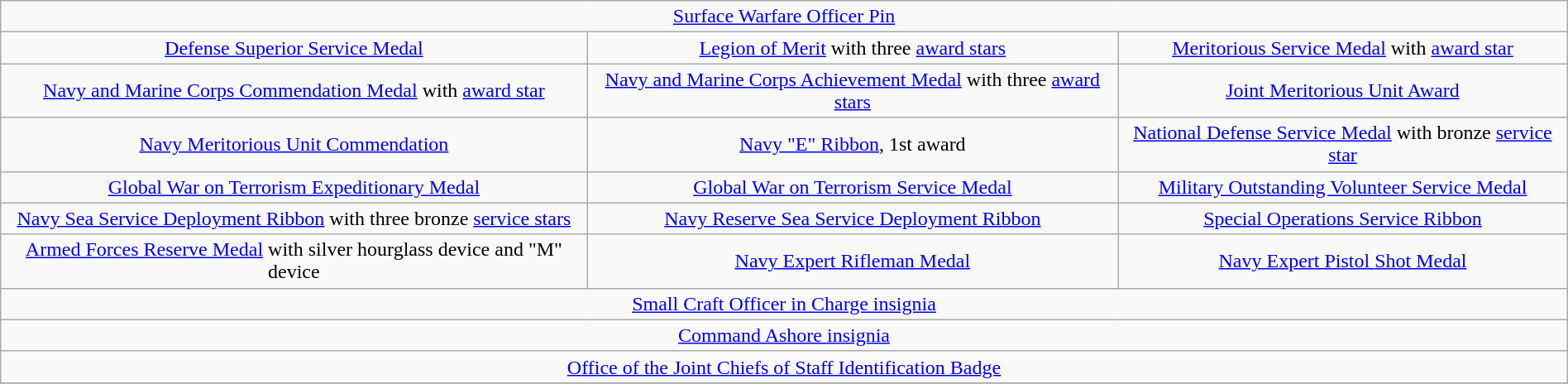<table class="wikitable" style="margin:1em auto; text-align:center;">
<tr>
<td colspan="6"><a href='#'>Surface Warfare Officer Pin</a></td>
</tr>
<tr>
<td colspan="2"><a href='#'>Defense Superior Service Medal</a></td>
<td colspan="2"><a href='#'>Legion of Merit</a> with three <a href='#'>award stars</a></td>
<td colspan="2"><a href='#'>Meritorious Service Medal</a> with <a href='#'>award star</a></td>
</tr>
<tr>
<td colspan="2"><a href='#'>Navy and Marine Corps Commendation Medal</a> with <a href='#'>award star</a></td>
<td colspan="2"><a href='#'>Navy and Marine Corps Achievement Medal</a> with three <a href='#'>award stars</a></td>
<td colspan="2"><a href='#'>Joint Meritorious Unit Award</a></td>
</tr>
<tr>
<td colspan="2"><a href='#'>Navy Meritorious Unit Commendation</a></td>
<td colspan="2"><a href='#'>Navy "E" Ribbon</a>, 1st award</td>
<td colspan="2"><a href='#'>National Defense Service Medal</a> with bronze <a href='#'>service star</a></td>
</tr>
<tr>
<td colspan="2"><a href='#'>Global War on Terrorism Expeditionary Medal</a></td>
<td colspan="2"><a href='#'>Global War on Terrorism Service Medal</a></td>
<td colspan="2"><a href='#'>Military Outstanding Volunteer Service Medal</a></td>
</tr>
<tr>
<td colspan="2"><a href='#'>Navy Sea Service Deployment Ribbon</a> with three bronze <a href='#'>service stars</a></td>
<td colspan="2"><a href='#'>Navy Reserve Sea Service Deployment Ribbon</a></td>
<td colspan="2"><a href='#'>Special Operations Service Ribbon</a></td>
</tr>
<tr>
<td colspan="2"><a href='#'>Armed Forces Reserve Medal</a> with silver hourglass device and "M" device</td>
<td colspan="2"><a href='#'>Navy Expert Rifleman Medal</a></td>
<td colspan="2"><a href='#'>Navy Expert Pistol Shot Medal</a></td>
</tr>
<tr>
<td colspan="6"><a href='#'>Small Craft Officer in Charge insignia</a></td>
</tr>
<tr>
<td colspan="6"><a href='#'>Command Ashore insignia</a></td>
</tr>
<tr>
<td colspan="6"><a href='#'>Office of the Joint Chiefs of Staff Identification Badge</a></td>
</tr>
<tr>
</tr>
</table>
